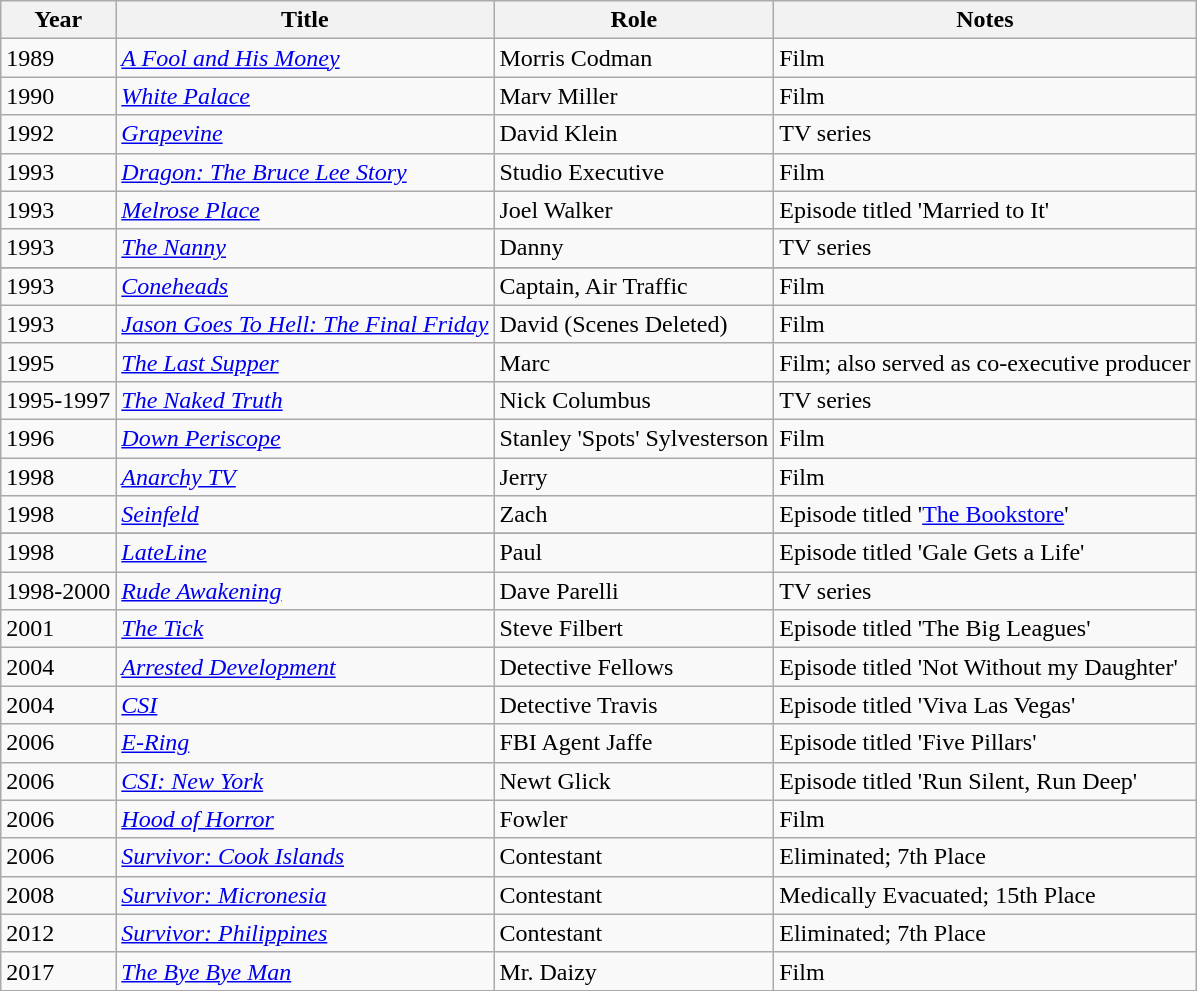<table class="wikitable sortable">
<tr>
<th>Year</th>
<th>Title</th>
<th>Role</th>
<th class="unsortable">Notes</th>
</tr>
<tr>
<td>1989</td>
<td><em><a href='#'>A Fool and His Money</a></em></td>
<td>Morris Codman</td>
<td>Film</td>
</tr>
<tr>
<td>1990</td>
<td><em><a href='#'>White Palace</a></em></td>
<td>Marv Miller</td>
<td>Film</td>
</tr>
<tr>
<td>1992</td>
<td><em><a href='#'>Grapevine</a></em></td>
<td>David Klein</td>
<td>TV series</td>
</tr>
<tr>
<td>1993</td>
<td><em><a href='#'>Dragon: The Bruce Lee Story</a></em></td>
<td>Studio Executive</td>
<td>Film</td>
</tr>
<tr>
<td>1993</td>
<td><em><a href='#'>Melrose Place</a></em></td>
<td>Joel Walker</td>
<td>Episode titled 'Married to It'</td>
</tr>
<tr>
<td>1993</td>
<td><em><a href='#'>The Nanny</a></em></td>
<td>Danny</td>
<td>TV series</td>
</tr>
<tr>
</tr>
<tr>
<td>1993</td>
<td><em><a href='#'>Coneheads</a></em></td>
<td>Captain, Air Traffic</td>
<td>Film</td>
</tr>
<tr>
<td>1993</td>
<td><em><a href='#'>Jason Goes To Hell: The Final Friday</a></em></td>
<td>David (Scenes Deleted)</td>
<td>Film</td>
</tr>
<tr>
<td>1995</td>
<td><em><a href='#'>The Last Supper</a></em></td>
<td>Marc</td>
<td>Film; also served as co-executive producer</td>
</tr>
<tr>
<td>1995-1997</td>
<td><em><a href='#'>The Naked Truth</a></em></td>
<td>Nick Columbus</td>
<td>TV series</td>
</tr>
<tr>
<td>1996</td>
<td><em><a href='#'>Down Periscope</a></em></td>
<td>Stanley 'Spots' Sylvesterson</td>
<td>Film</td>
</tr>
<tr>
<td>1998</td>
<td><em><a href='#'>Anarchy TV</a></em></td>
<td>Jerry</td>
<td>Film</td>
</tr>
<tr>
<td>1998</td>
<td><em><a href='#'>Seinfeld</a></em></td>
<td>Zach</td>
<td>Episode titled '<a href='#'>The Bookstore</a>'</td>
</tr>
<tr>
</tr>
<tr>
<td>1998</td>
<td><em><a href='#'>LateLine</a></em></td>
<td>Paul</td>
<td>Episode titled 'Gale Gets a Life'</td>
</tr>
<tr>
<td>1998-2000</td>
<td><em><a href='#'>Rude Awakening</a></em></td>
<td>Dave Parelli</td>
<td>TV series</td>
</tr>
<tr>
<td>2001</td>
<td><em><a href='#'>The Tick</a></em></td>
<td>Steve Filbert</td>
<td>Episode titled 'The Big Leagues'</td>
</tr>
<tr>
<td>2004</td>
<td><em><a href='#'>Arrested Development</a></em></td>
<td>Detective Fellows</td>
<td>Episode titled 'Not Without my Daughter'</td>
</tr>
<tr>
<td>2004</td>
<td><em><a href='#'>CSI</a></em></td>
<td>Detective Travis</td>
<td>Episode titled 'Viva Las Vegas'</td>
</tr>
<tr>
<td>2006</td>
<td><em><a href='#'>E-Ring</a></em></td>
<td>FBI Agent Jaffe</td>
<td>Episode titled 'Five Pillars'</td>
</tr>
<tr>
<td>2006</td>
<td><em><a href='#'>CSI: New York</a></em></td>
<td>Newt Glick</td>
<td>Episode titled 'Run Silent, Run Deep'</td>
</tr>
<tr>
<td>2006</td>
<td><em><a href='#'>Hood of Horror</a></em></td>
<td>Fowler</td>
<td>Film</td>
</tr>
<tr>
<td>2006</td>
<td><em><a href='#'>Survivor: Cook Islands</a></em></td>
<td>Contestant</td>
<td>Eliminated; 7th Place</td>
</tr>
<tr>
<td>2008</td>
<td><em><a href='#'>Survivor: Micronesia</a></em></td>
<td>Contestant</td>
<td>Medically Evacuated; 15th Place</td>
</tr>
<tr>
<td>2012</td>
<td><em><a href='#'>Survivor: Philippines</a></em></td>
<td>Contestant</td>
<td>Eliminated; 7th Place</td>
</tr>
<tr>
<td>2017</td>
<td><em><a href='#'>The Bye Bye Man</a></em></td>
<td>Mr. Daizy</td>
<td>Film</td>
</tr>
</table>
